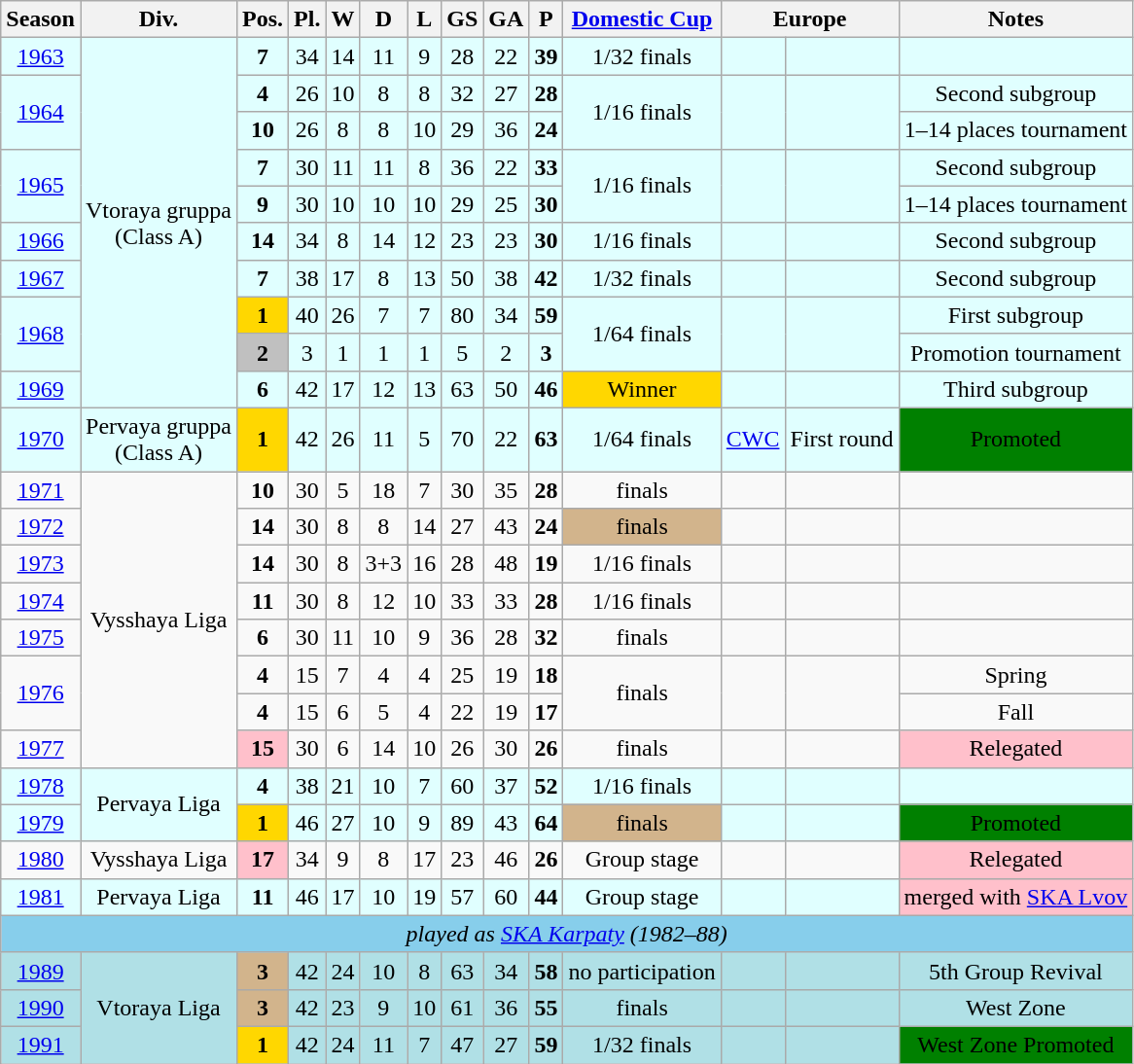<table class="wikitable">
<tr>
<th>Season</th>
<th>Div.</th>
<th>Pos.</th>
<th>Pl.</th>
<th>W</th>
<th>D</th>
<th>L</th>
<th>GS</th>
<th>GA</th>
<th>P</th>
<th><a href='#'>Domestic Cup</a></th>
<th colspan=2>Europe</th>
<th>Notes</th>
</tr>
<tr bgcolor=LightCyan>
<td align=center><a href='#'>1963</a></td>
<td align=center rowspan=10>Vtoraya gruppa<br>(Class A)</td>
<td align=center><strong>7</strong></td>
<td align=center>34</td>
<td align=center>14</td>
<td align=center>11</td>
<td align=center>9</td>
<td align=center>28</td>
<td align=center>22</td>
<td align=center><strong>39</strong></td>
<td align=center>1/32 finals</td>
<td align=center></td>
<td align=center></td>
<td align=center></td>
</tr>
<tr bgcolor=LightCyan>
<td align=center rowspan="2"><a href='#'>1964</a></td>
<td align=center><strong>4</strong></td>
<td align=center>26</td>
<td align=center>10</td>
<td align=center>8</td>
<td align=center>8</td>
<td align=center>32</td>
<td align=center>27</td>
<td align=center><strong>28</strong></td>
<td align=center rowspan="2">1/16 finals</td>
<td align=center rowspan="2"></td>
<td align=center rowspan="2"></td>
<td align=center>Second subgroup</td>
</tr>
<tr bgcolor=LightCyan>
<td align=center><strong>10</strong></td>
<td align=center>26</td>
<td align=center>8</td>
<td align=center>8</td>
<td align=center>10</td>
<td align=center>29</td>
<td align=center>36</td>
<td align=center><strong>24</strong></td>
<td align=center>1–14 places tournament</td>
</tr>
<tr bgcolor=LightCyan>
<td align=center rowspan="2"><a href='#'>1965</a></td>
<td align=center><strong>7</strong></td>
<td align=center>30</td>
<td align=center>11</td>
<td align=center>11</td>
<td align=center>8</td>
<td align=center>36</td>
<td align=center>22</td>
<td align=center><strong>33</strong></td>
<td align=center rowspan="2">1/16 finals</td>
<td align=center rowspan="2"></td>
<td align=center rowspan="2"></td>
<td align=center>Second subgroup</td>
</tr>
<tr bgcolor=LightCyan>
<td align=center><strong>9</strong></td>
<td align=center>30</td>
<td align=center>10</td>
<td align=center>10</td>
<td align=center>10</td>
<td align=center>29</td>
<td align=center>25</td>
<td align=center><strong>30</strong></td>
<td align=center>1–14 places tournament</td>
</tr>
<tr bgcolor=LightCyan>
<td align=center><a href='#'>1966</a></td>
<td align=center><strong>14</strong></td>
<td align=center>34</td>
<td align=center>8</td>
<td align=center>14</td>
<td align=center>12</td>
<td align=center>23</td>
<td align=center>23</td>
<td align=center><strong>30</strong></td>
<td align=center>1/16 finals</td>
<td align=center></td>
<td align=center></td>
<td align=center>Second subgroup</td>
</tr>
<tr bgcolor=LightCyan>
<td align=center><a href='#'>1967</a></td>
<td align=center><strong>7</strong></td>
<td align=center>38</td>
<td align=center>17</td>
<td align=center>8</td>
<td align=center>13</td>
<td align=center>50</td>
<td align=center>38</td>
<td align=center><strong>42</strong></td>
<td align=center>1/32 finals</td>
<td align=center></td>
<td align=center></td>
<td align=center>Second subgroup</td>
</tr>
<tr bgcolor=LightCyan>
<td align=center rowspan="2"><a href='#'>1968</a></td>
<td align=center bgcolor=gold><strong>1</strong></td>
<td align=center>40</td>
<td align=center>26</td>
<td align=center>7</td>
<td align=center>7</td>
<td align=center>80</td>
<td align=center>34</td>
<td align=center><strong>59</strong></td>
<td align=center rowspan="2">1/64 finals</td>
<td align=center rowspan="2"></td>
<td align=center rowspan="2"></td>
<td align=center>First subgroup</td>
</tr>
<tr bgcolor=LightCyan>
<td align=center bgcolor=silver><strong>2</strong></td>
<td align=center>3</td>
<td align=center>1</td>
<td align=center>1</td>
<td align=center>1</td>
<td align=center>5</td>
<td align=center>2</td>
<td align=center><strong>3</strong></td>
<td align=center>Promotion tournament</td>
</tr>
<tr bgcolor=LightCyan>
<td align=center><a href='#'>1969</a></td>
<td align=center><strong>6</strong></td>
<td align=center>42</td>
<td align=center>17</td>
<td align=center>12</td>
<td align=center>13</td>
<td align=center>63</td>
<td align=center>50</td>
<td align=center><strong>46</strong></td>
<td align=center bgcolor=gold>Winner</td>
<td align=center></td>
<td align=center></td>
<td align=center>Third subgroup</td>
</tr>
<tr bgcolor=LightCyan>
<td align=center><a href='#'>1970</a></td>
<td align=center>Pervaya gruppa<br>(Class A)</td>
<td align=center bgcolor=gold><strong>1</strong></td>
<td align=center>42</td>
<td align=center>26</td>
<td align=center>11</td>
<td align=center>5</td>
<td align=center>70</td>
<td align=center>22</td>
<td align=center><strong>63</strong></td>
<td align=center>1/64 finals</td>
<td align=center><a href='#'>CWC</a></td>
<td align=center>First round</td>
<td align=center bgcolor=green>Promoted</td>
</tr>
<tr>
<td align=center><a href='#'>1971</a></td>
<td align=center rowspan=8>Vysshaya Liga</td>
<td align=center><strong>10</strong></td>
<td align=center>30</td>
<td align=center>5</td>
<td align=center>18</td>
<td align=center>7</td>
<td align=center>30</td>
<td align=center>35</td>
<td align=center><strong>28</strong></td>
<td align=center> finals</td>
<td align=center></td>
<td align=center></td>
<td align=center></td>
</tr>
<tr>
<td align=center><a href='#'>1972</a></td>
<td align=center><strong>14</strong></td>
<td align=center>30</td>
<td align=center>8</td>
<td align=center>8</td>
<td align=center>14</td>
<td align=center>27</td>
<td align=center>43</td>
<td align=center><strong>24</strong></td>
<td align=center bgcolor=tan> finals</td>
<td align=center></td>
<td align=center></td>
<td align=center></td>
</tr>
<tr>
<td align=center><a href='#'>1973</a></td>
<td align=center><strong>14</strong></td>
<td align=center>30</td>
<td align=center>8</td>
<td align=center>3+3</td>
<td align=center>16</td>
<td align=center>28</td>
<td align=center>48</td>
<td align=center><strong>19</strong></td>
<td align=center>1/16 finals</td>
<td align=center></td>
<td align=center></td>
<td align=center></td>
</tr>
<tr>
<td align=center><a href='#'>1974</a></td>
<td align=center><strong>11</strong></td>
<td align=center>30</td>
<td align=center>8</td>
<td align=center>12</td>
<td align=center>10</td>
<td align=center>33</td>
<td align=center>33</td>
<td align=center><strong>28</strong></td>
<td align=center>1/16 finals</td>
<td align=center></td>
<td align=center></td>
<td align=center></td>
</tr>
<tr>
<td align=center><a href='#'>1975</a></td>
<td align=center><strong>6</strong></td>
<td align=center>30</td>
<td align=center>11</td>
<td align=center>10</td>
<td align=center>9</td>
<td align=center>36</td>
<td align=center>28</td>
<td align=center><strong>32</strong></td>
<td align=center> finals</td>
<td align=center></td>
<td align=center></td>
<td align=center></td>
</tr>
<tr>
<td align=center rowspan="2"><a href='#'>1976</a></td>
<td align=center><strong>4</strong></td>
<td align=center>15</td>
<td align=center>7</td>
<td align=center>4</td>
<td align=center>4</td>
<td align=center>25</td>
<td align=center>19</td>
<td align=center><strong>18</strong></td>
<td align=center rowspan="2"> finals</td>
<td align=center rowspan="2"></td>
<td align=center rowspan="2"></td>
<td align=center>Spring</td>
</tr>
<tr>
<td align=center><strong>4</strong></td>
<td align=center>15</td>
<td align=center>6</td>
<td align=center>5</td>
<td align=center>4</td>
<td align=center>22</td>
<td align=center>19</td>
<td align=center><strong>17</strong></td>
<td align=center>Fall</td>
</tr>
<tr>
<td align=center><a href='#'>1977</a></td>
<td align=center bgcolor=pink><strong>15</strong></td>
<td align=center>30</td>
<td align=center>6</td>
<td align=center>14</td>
<td align=center>10</td>
<td align=center>26</td>
<td align=center>30</td>
<td align=center><strong>26</strong></td>
<td align=center> finals</td>
<td align=center></td>
<td align=center></td>
<td align=center bgcolor=pink>Relegated</td>
</tr>
<tr bgcolor=LightCyan>
<td align=center><a href='#'>1978</a></td>
<td align=center rowspan=2>Pervaya Liga</td>
<td align=center><strong>4</strong></td>
<td align=center>38</td>
<td align=center>21</td>
<td align=center>10</td>
<td align=center>7</td>
<td align=center>60</td>
<td align=center>37</td>
<td align=center><strong>52</strong></td>
<td align=center>1/16 finals</td>
<td align=center></td>
<td align=center></td>
<td align=center></td>
</tr>
<tr bgcolor=LightCyan>
<td align=center><a href='#'>1979</a></td>
<td align=center bgcolor=gold><strong>1</strong></td>
<td align=center>46</td>
<td align=center>27</td>
<td align=center>10</td>
<td align=center>9</td>
<td align=center>89</td>
<td align=center>43</td>
<td align=center><strong>64</strong></td>
<td align=center bgcolor=tan> finals</td>
<td align=center></td>
<td align=center></td>
<td align=center bgcolor=green>Promoted</td>
</tr>
<tr>
<td align=center><a href='#'>1980</a></td>
<td align=center>Vysshaya Liga</td>
<td align=center bgcolor=pink><strong>17</strong></td>
<td align=center>34</td>
<td align=center>9</td>
<td align=center>8</td>
<td align=center>17</td>
<td align=center>23</td>
<td align=center>46</td>
<td align=center><strong>26</strong></td>
<td align=center>Group stage</td>
<td align=center></td>
<td align=center></td>
<td align=center bgcolor=pink>Relegated</td>
</tr>
<tr bgcolor=LightCyan>
<td align=center><a href='#'>1981</a></td>
<td align=center>Pervaya Liga</td>
<td align=center><strong>11</strong></td>
<td align=center>46</td>
<td align=center>17</td>
<td align=center>10</td>
<td align=center>19</td>
<td align=center>57</td>
<td align=center>60</td>
<td align=center><strong>44</strong></td>
<td align=center>Group stage</td>
<td align=center></td>
<td align=center></td>
<td align=center bgcolor=pink>merged with <a href='#'>SKA Lvov</a></td>
</tr>
<tr bgcolor=SkyBlue>
<td align=center colspan="14"><em>played as <a href='#'>SKA Karpaty</a> (1982–88)</em></td>
</tr>
<tr bgcolor=PowderBlue>
<td align=center><a href='#'>1989</a></td>
<td align=center rowspan=3>Vtoraya Liga</td>
<td align=center bgcolor=tan><strong>3</strong></td>
<td align=center>42</td>
<td align=center>24</td>
<td align=center>10</td>
<td align=center>8</td>
<td align=center>63</td>
<td align=center>34</td>
<td align=center><strong>58</strong></td>
<td align=center>no participation</td>
<td align=center></td>
<td align=center></td>
<td align=center>5th Group Revival</td>
</tr>
<tr bgcolor=PowderBlue>
<td align=center><a href='#'>1990</a></td>
<td align=center bgcolor=tan><strong>3</strong></td>
<td align=center>42</td>
<td align=center>23</td>
<td align=center>9</td>
<td align=center>10</td>
<td align=center>61</td>
<td align=center>36</td>
<td align=center><strong>55</strong></td>
<td align=center> finals</td>
<td align=center></td>
<td align=center></td>
<td align=center>West Zone</td>
</tr>
<tr bgcolor=PowderBlue>
<td align=center><a href='#'>1991</a></td>
<td align=center bgcolor=gold><strong>1</strong></td>
<td align=center>42</td>
<td align=center>24</td>
<td align=center>11</td>
<td align=center>7</td>
<td align=center>47</td>
<td align=center>27</td>
<td align=center><strong>59</strong></td>
<td align=center>1/32 finals</td>
<td align=center></td>
<td align=center></td>
<td align=center bgcolor=green>West Zone Promoted</td>
</tr>
</table>
